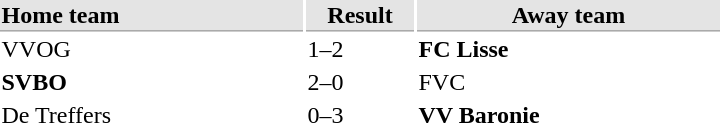<table>
<tr bgcolor="#E4E4E4">
<th style="border-bottom:1px solid #AAAAAA" width="200" align="left">Home team</th>
<th style="border-bottom:1px solid #AAAAAA" width="70" align="center">Result</th>
<th style="border-bottom:1px solid #AAAAAA" width="200">Away team</th>
</tr>
<tr>
<td>VVOG</td>
<td>1–2</td>
<td><strong>FC Lisse</strong></td>
</tr>
<tr>
<td><strong>SVBO</strong></td>
<td>2–0</td>
<td>FVC</td>
</tr>
<tr>
<td>De Treffers</td>
<td>0–3</td>
<td><strong>VV Baronie</strong></td>
</tr>
</table>
